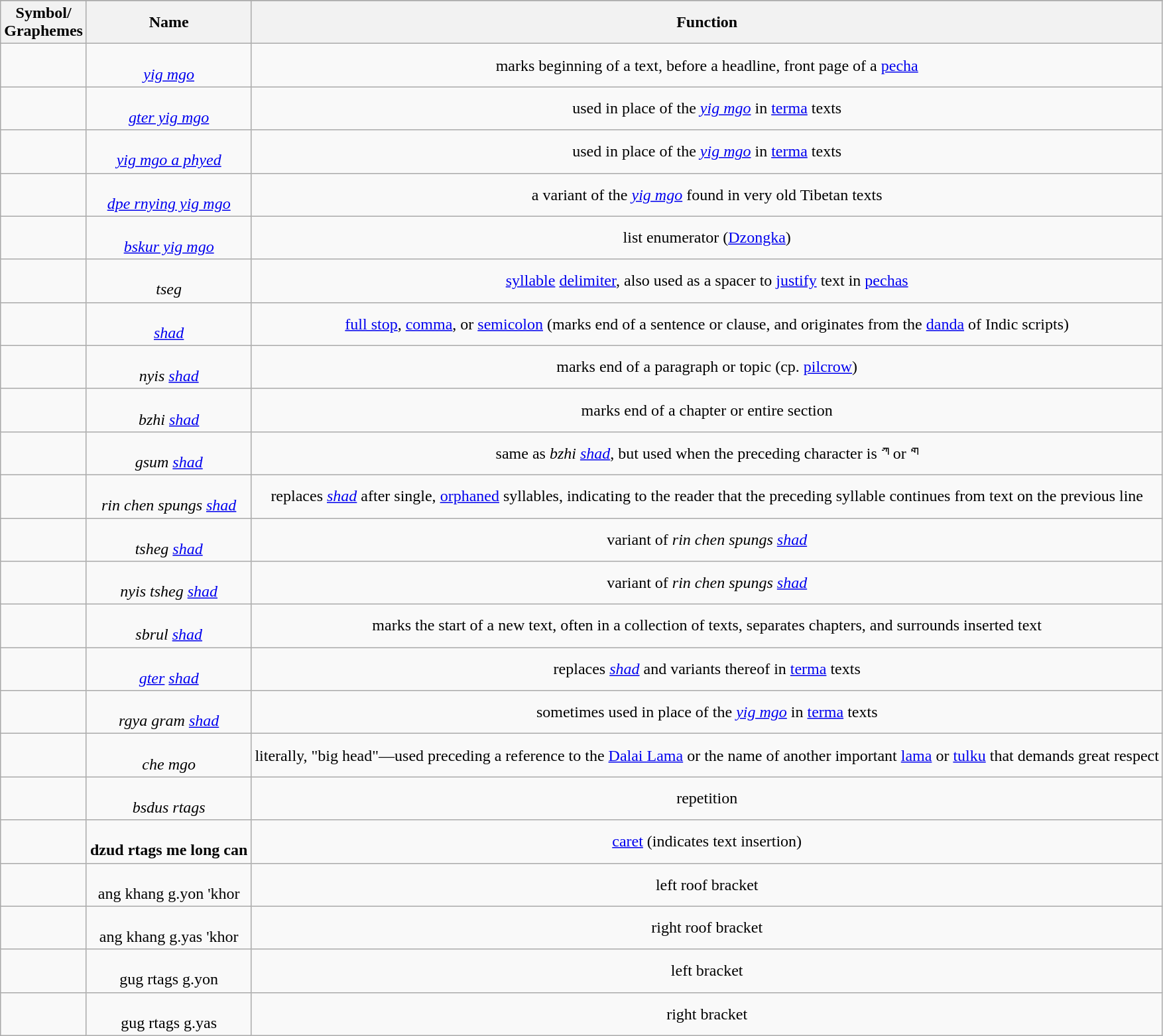<table class="wikitable">
<tr>
</tr>
<tr>
<th>Symbol/<br>Graphemes</th>
<th>Name</th>
<th>Function</th>
</tr>
<tr style="text-align:center;">
<td></td>
<td><br><em><a href='#'>yig mgo</a></em></td>
<td>marks beginning of a text, before a headline, front page of a <a href='#'>pecha</a></td>
</tr>
<tr style="text-align:center;">
<td></td>
<td><br><em><a href='#'>gter yig mgo</a></em></td>
<td>used in place of the <em><a href='#'>yig mgo</a></em> in <a href='#'>terma</a> texts</td>
</tr>
<tr style="text-align:center;">
<td></td>
<td><br><em><a href='#'>yig mgo a phyed</a></em></td>
<td>used in place of the <em><a href='#'>yig mgo</a></em> in <a href='#'>terma</a> texts</td>
</tr>
<tr style="text-align:center;">
<td></td>
<td><br><em><a href='#'>dpe rnying yig mgo</a></em></td>
<td>a variant of the <em><a href='#'>yig mgo</a></em> found in very old Tibetan texts</td>
</tr>
<tr style="text-align:center;">
<td></td>
<td><br><em><a href='#'>bskur yig mgo</a></em></td>
<td>list enumerator (<a href='#'>Dzongka</a>)</td>
</tr>
<tr style="text-align:center;">
<td></td>
<td><br><em>tseg</em></td>
<td><a href='#'>syllable</a> <a href='#'>delimiter</a>, also used as a spacer to <a href='#'>justify</a> text in <a href='#'>pechas</a></td>
</tr>
<tr style="text-align:center;">
<td></td>
<td><br><em><a href='#'>shad</a></em></td>
<td><a href='#'>full stop</a>, <a href='#'>comma</a>, or <a href='#'>semicolon</a> (marks end of a sentence or clause, and originates from the <a href='#'>danda</a> of Indic scripts)</td>
</tr>
<tr style="text-align:center;">
<td></td>
<td><br><em>nyis <a href='#'>shad</a></em></td>
<td>marks end of a paragraph or topic (cp. <a href='#'>pilcrow</a>)</td>
</tr>
<tr style="text-align:center;">
<td></td>
<td><br><em>bzhi <a href='#'>shad</a></em></td>
<td>marks end of a chapter or entire section</td>
</tr>
<tr style="text-align:center;">
<td></td>
<td><br><em>gsum <a href='#'>shad</a></em></td>
<td>same as <em>bzhi <a href='#'>shad</a></em>, but used when the preceding character is ཀ or ག</td>
</tr>
<tr style="text-align:center;">
<td></td>
<td><br><em>rin chen spungs <a href='#'>shad</a></em></td>
<td>replaces <em><a href='#'>shad</a></em> after single, <a href='#'>orphaned</a> syllables, indicating to the reader that the preceding syllable continues from text on the previous line</td>
</tr>
<tr style="text-align:center;">
<td></td>
<td><br><em>tsheg <a href='#'>shad</a></em></td>
<td>variant of <em>rin chen spungs <a href='#'>shad</a></em></td>
</tr>
<tr style="text-align:center;">
<td></td>
<td><br><em>nyis tsheg <a href='#'>shad</a></em></td>
<td>variant of <em>rin chen spungs <a href='#'>shad</a></em></td>
</tr>
<tr style="text-align:center;">
<td></td>
<td><br><em>sbrul <a href='#'>shad</a></em></td>
<td>marks the start of a new text, often in a collection of texts, separates chapters, and surrounds inserted text</td>
</tr>
<tr style="text-align:center;">
<td></td>
<td><br><em><a href='#'>gter</a> <a href='#'>shad</a></em></td>
<td>replaces <em><a href='#'>shad</a></em> and variants thereof in <a href='#'>terma</a> texts</td>
</tr>
<tr style="text-align:center;">
<td></td>
<td><br><em>rgya gram <a href='#'>shad</a></em></td>
<td>sometimes used in place of the <em><a href='#'>yig mgo</a></em> in <a href='#'>terma</a> texts</td>
</tr>
<tr style="text-align:center;">
<td></td>
<td><br><em>che mgo</em></td>
<td>literally, "big head"—used preceding a reference to the <a href='#'>Dalai Lama</a> or the name of another important <a href='#'>lama</a> or <a href='#'>tulku</a> that demands great respect</td>
</tr>
<tr style="text-align:center;">
<td></td>
<td><br><em>bsdus rtags</em></td>
<td>repetition</td>
</tr>
<tr style="text-align:center;">
<td></td>
<td><br><strong>dzud rtags me long can<em></td>
<td><a href='#'>caret</a> (indicates text insertion)</td>
</tr>
<tr style="text-align:center;">
<td></td>
<td><br></em>ang khang g.yon 'khor<em></td>
<td>left roof bracket</td>
</tr>
<tr style="text-align:center;">
<td></td>
<td><br></em>ang khang g.yas 'khor<em></td>
<td>right roof bracket</td>
</tr>
<tr style="text-align:center;">
<td></td>
<td><br></em>gug rtags g.yon<em></td>
<td>left bracket</td>
</tr>
<tr style="text-align:center;">
<td></td>
<td><br></em>gug rtags g.yas<em></td>
<td>right bracket</td>
</tr>
</table>
